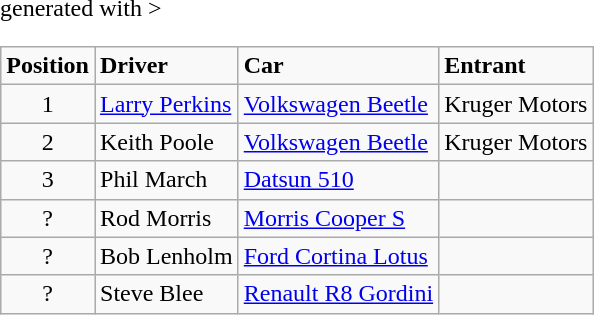<table class="wikitable" <hiddentext>generated with >
<tr style="font-weight:bold">
<td height="14" align="center">Position</td>
<td>Driver</td>
<td>Car</td>
<td>Entrant</td>
</tr>
<tr>
<td height="14" align="center">1</td>
<td><a href='#'>Larry Perkins</a></td>
<td><a href='#'>Volkswagen Beetle</a></td>
<td>Kruger Motors</td>
</tr>
<tr>
<td height="14" align="center">2</td>
<td>Keith Poole</td>
<td><a href='#'>Volkswagen Beetle</a></td>
<td>Kruger Motors</td>
</tr>
<tr>
<td height="14" align="center">3</td>
<td>Phil March</td>
<td><a href='#'>Datsun 510</a></td>
<td></td>
</tr>
<tr>
<td height="14" align="center">?</td>
<td>Rod Morris</td>
<td><a href='#'>Morris Cooper S</a></td>
<td></td>
</tr>
<tr>
<td height="14" align="center">?</td>
<td>Bob Lenholm</td>
<td><a href='#'>Ford Cortina Lotus</a></td>
<td></td>
</tr>
<tr>
<td height="14" align="center">?</td>
<td>Steve Blee</td>
<td><a href='#'>Renault R8 Gordini</a></td>
<td></td>
</tr>
</table>
